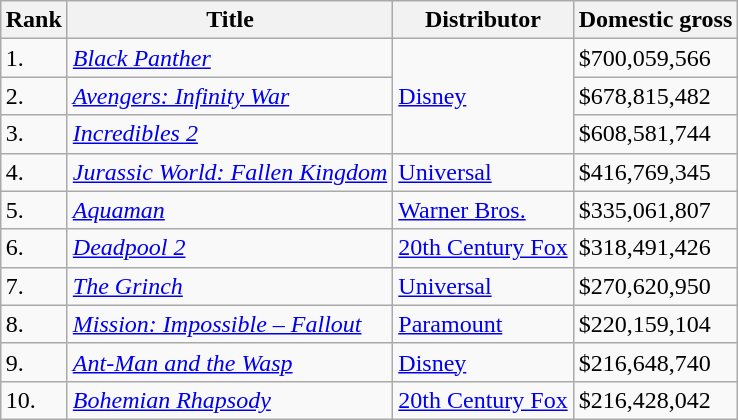<table class="wikitable sortable" style="margin:auto; margin:auto;">
<tr>
<th>Rank</th>
<th>Title</th>
<th>Distributor</th>
<th>Domestic gross</th>
</tr>
<tr>
<td>1.</td>
<td><em><a href='#'>Black Panther</a></em></td>
<td rowspan="3"><a href='#'>Disney</a></td>
<td>$700,059,566</td>
</tr>
<tr>
<td>2.</td>
<td><em><a href='#'>Avengers: Infinity War</a></em></td>
<td>$678,815,482</td>
</tr>
<tr>
<td>3.</td>
<td><em><a href='#'>Incredibles 2</a></em></td>
<td>$608,581,744</td>
</tr>
<tr>
<td>4.</td>
<td><em><a href='#'>Jurassic World: Fallen Kingdom</a></em></td>
<td><a href='#'>Universal</a></td>
<td>$416,769,345</td>
</tr>
<tr>
<td>5.</td>
<td><em><a href='#'>Aquaman</a></em></td>
<td><a href='#'>Warner Bros.</a></td>
<td>$335,061,807</td>
</tr>
<tr>
<td>6.</td>
<td><em><a href='#'>Deadpool 2</a></em></td>
<td><a href='#'>20th Century Fox</a></td>
<td>$318,491,426</td>
</tr>
<tr>
<td>7.</td>
<td><em><a href='#'>The Grinch</a></em></td>
<td><a href='#'>Universal</a></td>
<td>$270,620,950</td>
</tr>
<tr>
<td>8.</td>
<td><em><a href='#'>Mission: Impossible – Fallout</a></em></td>
<td><a href='#'>Paramount</a></td>
<td>$220,159,104</td>
</tr>
<tr>
<td>9.</td>
<td><em><a href='#'>Ant-Man and the Wasp</a></em></td>
<td><a href='#'>Disney</a></td>
<td>$216,648,740</td>
</tr>
<tr>
<td>10.</td>
<td><em><a href='#'>Bohemian Rhapsody</a></em></td>
<td><a href='#'>20th Century Fox</a></td>
<td>$216,428,042</td>
</tr>
</table>
